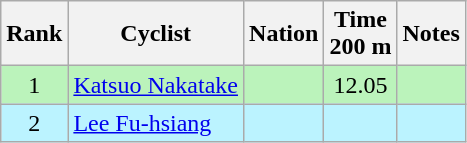<table class="wikitable sortable" style="text-align:center">
<tr>
<th>Rank</th>
<th>Cyclist</th>
<th>Nation</th>
<th>Time<br>200 m</th>
<th>Notes</th>
</tr>
<tr bgcolor=bbf3bb>
<td>1</td>
<td align=left><a href='#'>Katsuo Nakatake</a></td>
<td align=left></td>
<td>12.05</td>
<td></td>
</tr>
<tr bgcolor=bbf3ff>
<td>2</td>
<td align=left><a href='#'>Lee Fu-hsiang</a></td>
<td align=left></td>
<td></td>
<td></td>
</tr>
</table>
